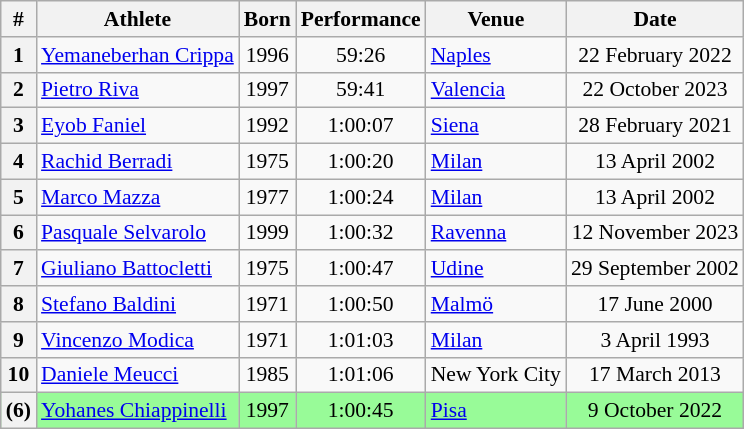<table class="wikitable" style="font-size:90%; text-align:center;">
<tr>
<th>#</th>
<th>Athlete</th>
<th>Born</th>
<th>Performance</th>
<th>Venue</th>
<th>Date</th>
</tr>
<tr>
<th>1</th>
<td align=left><a href='#'>Yemaneberhan Crippa</a></td>
<td>1996</td>
<td>59:26</td>
<td align=left> <a href='#'>Naples</a></td>
<td>22 February 2022</td>
</tr>
<tr>
<th>2</th>
<td align=left><a href='#'>Pietro Riva</a></td>
<td>1997</td>
<td>59:41</td>
<td align=left> <a href='#'>Valencia</a></td>
<td>22 October 2023</td>
</tr>
<tr>
<th>3</th>
<td align=left><a href='#'>Eyob Faniel</a></td>
<td>1992</td>
<td>1:00:07</td>
<td align=left> <a href='#'>Siena</a></td>
<td>28 February 2021</td>
</tr>
<tr>
<th>4</th>
<td align=left><a href='#'>Rachid Berradi</a></td>
<td>1975</td>
<td>1:00:20</td>
<td align=left> <a href='#'>Milan</a></td>
<td>13 April 2002</td>
</tr>
<tr>
<th>5</th>
<td align=left><a href='#'>Marco Mazza</a></td>
<td>1977</td>
<td>1:00:24</td>
<td align=left> <a href='#'>Milan</a></td>
<td>13 April 2002</td>
</tr>
<tr>
<th>6</th>
<td align=left><a href='#'>Pasquale Selvarolo</a></td>
<td>1999</td>
<td>1:00:32</td>
<td align=left> <a href='#'>Ravenna</a></td>
<td>12 November 2023</td>
</tr>
<tr>
<th>7</th>
<td align=left><a href='#'>Giuliano Battocletti</a></td>
<td>1975</td>
<td>1:00:47</td>
<td align=left> <a href='#'>Udine</a></td>
<td>29 September 2002</td>
</tr>
<tr>
<th>8</th>
<td align=left><a href='#'>Stefano Baldini</a></td>
<td>1971</td>
<td>1:00:50</td>
<td align=left> <a href='#'>Malmö</a></td>
<td>17 June 2000</td>
</tr>
<tr>
<th>9</th>
<td align=left><a href='#'>Vincenzo Modica</a></td>
<td>1971</td>
<td>1:01:03</td>
<td align=left> <a href='#'>Milan</a></td>
<td>3 April 1993</td>
</tr>
<tr>
<th>10</th>
<td align=left><a href='#'>Daniele Meucci</a></td>
<td>1985</td>
<td>1:01:06</td>
<td align=left> New York City</td>
<td>17 March 2013</td>
</tr>
<tr bgcolor=palegreen>
<th>(6)</th>
<td align=left><a href='#'>Yohanes Chiappinelli</a></td>
<td>1997</td>
<td>1:00:45</td>
<td align=left> <a href='#'>Pisa</a></td>
<td>9 October 2022</td>
</tr>
</table>
